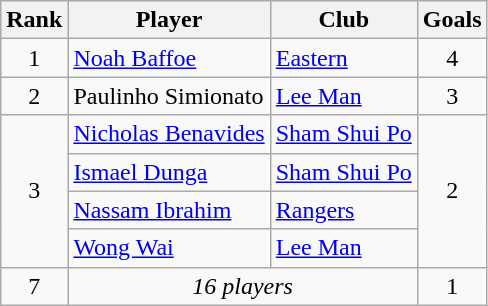<table class="wikitable" style="text-align:center">
<tr>
<th>Rank</th>
<th>Player</th>
<th>Club</th>
<th>Goals</th>
</tr>
<tr>
<td>1</td>
<td style="text-align:left;"> <a href='#'>Noah Baffoe</a></td>
<td style="text-align:left;"><a href='#'>Eastern</a></td>
<td>4</td>
</tr>
<tr>
<td>2</td>
<td style="text-align:left;"> Paulinho Simionato</td>
<td style="text-align:left;"><a href='#'>Lee Man</a></td>
<td>3</td>
</tr>
<tr>
<td rowspan="4">3</td>
<td style="text-align:left;"> <a href='#'>Nicholas Benavides</a></td>
<td style="text-align:left;"><a href='#'>Sham Shui Po</a></td>
<td rowspan="4">2</td>
</tr>
<tr>
<td style="text-align:left;"> <a href='#'>Ismael Dunga</a></td>
<td style="text-align:left;"><a href='#'>Sham Shui Po</a></td>
</tr>
<tr>
<td style="text-align:left;"> <a href='#'>Nassam Ibrahim</a></td>
<td style="text-align:left;"><a href='#'>Rangers</a></td>
</tr>
<tr>
<td style="text-align:left;"> <a href='#'>Wong Wai</a></td>
<td style="text-align:left;"><a href='#'>Lee Man</a></td>
</tr>
<tr>
<td>7</td>
<td colspan="2"><em>16 players</em></td>
<td>1</td>
</tr>
</table>
